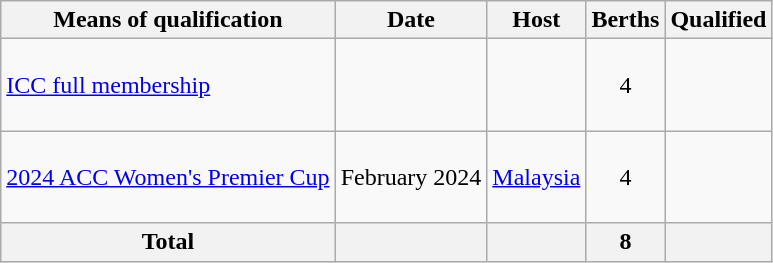<table class="wikitable">
<tr>
<th>Means of qualification</th>
<th>Date</th>
<th>Host</th>
<th>Berths</th>
<th>Qualified</th>
</tr>
<tr>
<td><a href='#'>ICC full membership</a></td>
<td></td>
<td></td>
<td style="text-align:center;">4</td>
<td><br><br><br></td>
</tr>
<tr>
<td><a href='#'>2024 ACC Women's Premier Cup</a></td>
<td>February 2024</td>
<td> <a href='#'>Malaysia</a></td>
<td style="text-align:center;">4</td>
<td><br><br><br></td>
</tr>
<tr>
<th>Total</th>
<th></th>
<th></th>
<th>8</th>
<th></th>
</tr>
</table>
